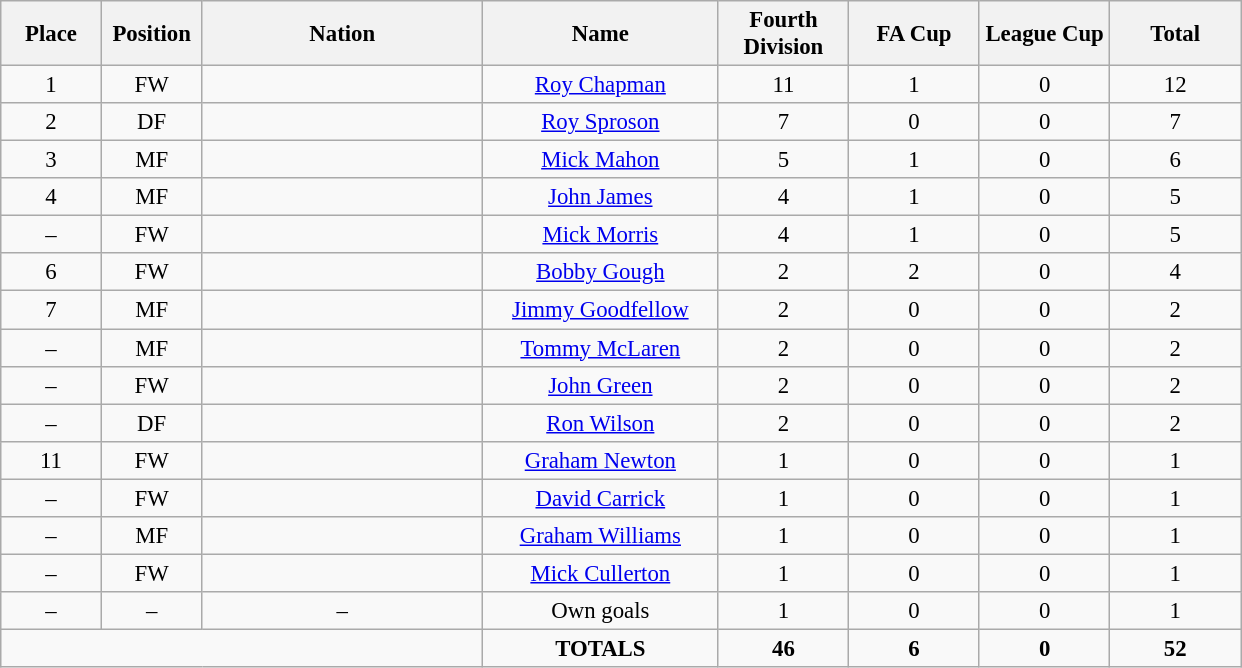<table class="wikitable" style="font-size: 95%; text-align: center;">
<tr>
<th width=60>Place</th>
<th width=60>Position</th>
<th width=180>Nation</th>
<th width=150>Name</th>
<th width=80>Fourth Division</th>
<th width=80>FA Cup</th>
<th width=80>League Cup</th>
<th width=80>Total</th>
</tr>
<tr>
<td>1</td>
<td>FW</td>
<td></td>
<td><a href='#'>Roy Chapman</a></td>
<td>11</td>
<td>1</td>
<td>0</td>
<td>12</td>
</tr>
<tr>
<td>2</td>
<td>DF</td>
<td></td>
<td><a href='#'>Roy Sproson</a></td>
<td>7</td>
<td>0</td>
<td>0</td>
<td>7</td>
</tr>
<tr>
<td>3</td>
<td>MF</td>
<td></td>
<td><a href='#'>Mick Mahon</a></td>
<td>5</td>
<td>1</td>
<td>0</td>
<td>6</td>
</tr>
<tr>
<td>4</td>
<td>MF</td>
<td></td>
<td><a href='#'>John James</a></td>
<td>4</td>
<td>1</td>
<td>0</td>
<td>5</td>
</tr>
<tr>
<td>–</td>
<td>FW</td>
<td></td>
<td><a href='#'>Mick Morris</a></td>
<td>4</td>
<td>1</td>
<td>0</td>
<td>5</td>
</tr>
<tr>
<td>6</td>
<td>FW</td>
<td></td>
<td><a href='#'>Bobby Gough</a></td>
<td>2</td>
<td>2</td>
<td>0</td>
<td>4</td>
</tr>
<tr>
<td>7</td>
<td>MF</td>
<td></td>
<td><a href='#'>Jimmy Goodfellow</a></td>
<td>2</td>
<td>0</td>
<td>0</td>
<td>2</td>
</tr>
<tr>
<td>–</td>
<td>MF</td>
<td></td>
<td><a href='#'>Tommy McLaren</a></td>
<td>2</td>
<td>0</td>
<td>0</td>
<td>2</td>
</tr>
<tr>
<td>–</td>
<td>FW</td>
<td></td>
<td><a href='#'>John Green</a></td>
<td>2</td>
<td>0</td>
<td>0</td>
<td>2</td>
</tr>
<tr>
<td>–</td>
<td>DF</td>
<td></td>
<td><a href='#'>Ron Wilson</a></td>
<td>2</td>
<td>0</td>
<td>0</td>
<td>2</td>
</tr>
<tr>
<td>11</td>
<td>FW</td>
<td></td>
<td><a href='#'>Graham Newton</a></td>
<td>1</td>
<td>0</td>
<td>0</td>
<td>1</td>
</tr>
<tr>
<td>–</td>
<td>FW</td>
<td></td>
<td><a href='#'>David Carrick</a></td>
<td>1</td>
<td>0</td>
<td>0</td>
<td>1</td>
</tr>
<tr>
<td>–</td>
<td>MF</td>
<td></td>
<td><a href='#'>Graham Williams</a></td>
<td>1</td>
<td>0</td>
<td>0</td>
<td>1</td>
</tr>
<tr>
<td>–</td>
<td>FW</td>
<td></td>
<td><a href='#'>Mick Cullerton</a></td>
<td>1</td>
<td>0</td>
<td>0</td>
<td>1</td>
</tr>
<tr>
<td>–</td>
<td>–</td>
<td>–</td>
<td>Own goals</td>
<td>1</td>
<td>0</td>
<td>0</td>
<td>1</td>
</tr>
<tr>
<td colspan="3"></td>
<td><strong>TOTALS</strong></td>
<td><strong>46</strong></td>
<td><strong>6</strong></td>
<td><strong>0</strong></td>
<td><strong>52</strong></td>
</tr>
</table>
